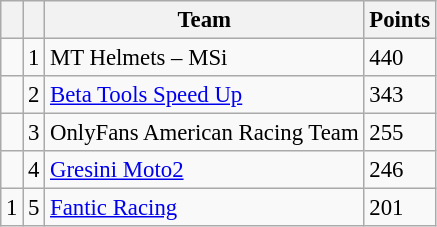<table class="wikitable" style="font-size: 95%;">
<tr>
<th></th>
<th></th>
<th>Team</th>
<th>Points</th>
</tr>
<tr>
<td></td>
<td align=center>1</td>
<td> MT Helmets – MSi</td>
<td align=left>440</td>
</tr>
<tr>
<td></td>
<td align=center>2</td>
<td> <a href='#'>Beta Tools Speed Up</a></td>
<td align=left>343</td>
</tr>
<tr>
<td></td>
<td align=center>3</td>
<td> OnlyFans American Racing Team</td>
<td align=left>255</td>
</tr>
<tr>
<td></td>
<td align=center>4</td>
<td> <a href='#'>Gresini Moto2</a></td>
<td align=left>246</td>
</tr>
<tr>
<td> 1</td>
<td align=center>5</td>
<td> <a href='#'>Fantic Racing</a></td>
<td align=left>201</td>
</tr>
</table>
